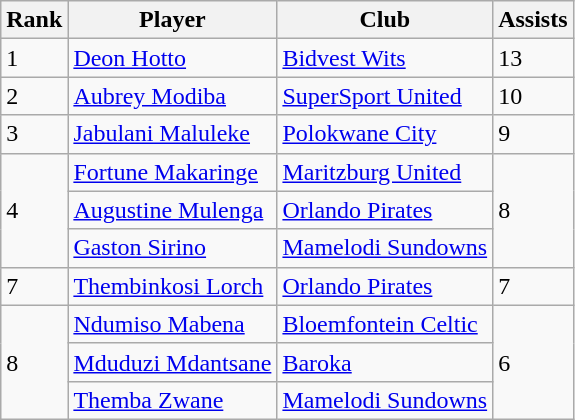<table class="wikitable sortable">
<tr>
<th>Rank</th>
<th>Player</th>
<th>Club</th>
<th>Assists</th>
</tr>
<tr>
<td>1</td>
<td> <a href='#'>Deon Hotto</a></td>
<td><a href='#'>Bidvest Wits</a></td>
<td>13</td>
</tr>
<tr>
<td>2</td>
<td> <a href='#'>Aubrey Modiba</a></td>
<td><a href='#'>SuperSport United</a></td>
<td>10</td>
</tr>
<tr>
<td>3</td>
<td> <a href='#'>Jabulani Maluleke</a></td>
<td><a href='#'>Polokwane City</a></td>
<td>9</td>
</tr>
<tr>
<td rowspan=3>4</td>
<td> <a href='#'>Fortune Makaringe</a></td>
<td><a href='#'>Maritzburg United</a></td>
<td rowspan=3>8</td>
</tr>
<tr>
<td> <a href='#'>Augustine Mulenga</a></td>
<td><a href='#'>Orlando Pirates</a></td>
</tr>
<tr>
<td> <a href='#'>Gaston Sirino</a></td>
<td><a href='#'>Mamelodi Sundowns</a></td>
</tr>
<tr>
<td>7</td>
<td> <a href='#'>Thembinkosi Lorch</a></td>
<td><a href='#'>Orlando Pirates</a></td>
<td>7</td>
</tr>
<tr>
<td rowspan=3>8</td>
<td> <a href='#'>Ndumiso Mabena</a></td>
<td><a href='#'>Bloemfontein Celtic</a></td>
<td rowspan=3>6</td>
</tr>
<tr>
<td> <a href='#'>Mduduzi Mdantsane</a></td>
<td><a href='#'>Baroka</a></td>
</tr>
<tr>
<td> <a href='#'>Themba Zwane</a></td>
<td><a href='#'>Mamelodi Sundowns</a></td>
</tr>
</table>
